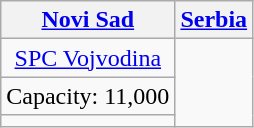<table class="wikitable" style="text-align:center">
<tr>
<th><a href='#'>Novi Sad</a></th>
<th><a href='#'>Serbia</a></th>
</tr>
<tr>
<td><a href='#'>SPC Vojvodina</a></td>
<td rowspan=3></td>
</tr>
<tr>
<td>Capacity: 11,000</td>
</tr>
<tr>
<td></td>
</tr>
</table>
